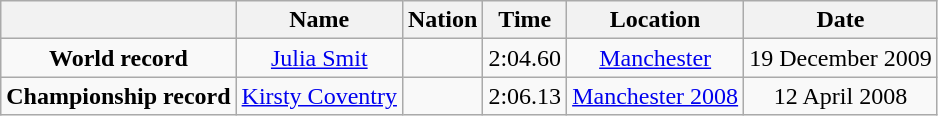<table class=wikitable style=text-align:center>
<tr>
<th></th>
<th>Name</th>
<th>Nation</th>
<th>Time</th>
<th>Location</th>
<th>Date</th>
</tr>
<tr>
<td><strong>World record</strong></td>
<td><a href='#'>Julia Smit</a></td>
<td></td>
<td align=left>2:04.60</td>
<td><a href='#'>Manchester</a></td>
<td>19 December 2009</td>
</tr>
<tr>
<td><strong>Championship record</strong></td>
<td><a href='#'>Kirsty Coventry</a></td>
<td></td>
<td align=left>2:06.13</td>
<td><a href='#'>Manchester 2008</a></td>
<td>12 April 2008</td>
</tr>
</table>
